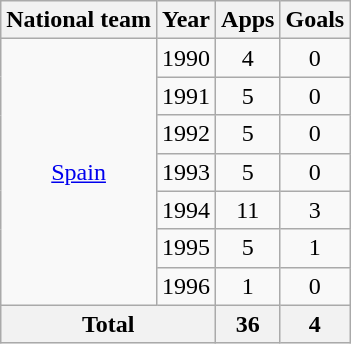<table class="wikitable" style="text-align:center">
<tr>
<th>National team</th>
<th>Year</th>
<th>Apps</th>
<th>Goals</th>
</tr>
<tr>
<td rowspan="7"><a href='#'>Spain</a></td>
<td>1990</td>
<td>4</td>
<td>0</td>
</tr>
<tr>
<td>1991</td>
<td>5</td>
<td>0</td>
</tr>
<tr>
<td>1992</td>
<td>5</td>
<td>0</td>
</tr>
<tr>
<td>1993</td>
<td>5</td>
<td>0</td>
</tr>
<tr>
<td>1994</td>
<td>11</td>
<td>3</td>
</tr>
<tr>
<td>1995</td>
<td>5</td>
<td>1</td>
</tr>
<tr>
<td>1996</td>
<td>1</td>
<td>0</td>
</tr>
<tr>
<th colspan="2">Total</th>
<th>36</th>
<th>4</th>
</tr>
</table>
